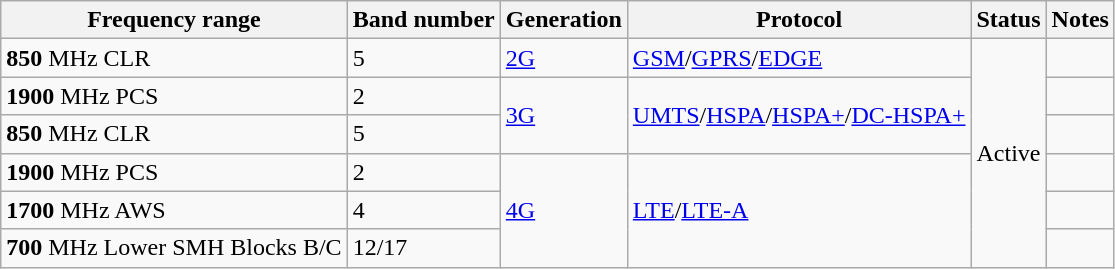<table class="wikitable sortable">
<tr>
<th>Frequency range</th>
<th>Band number</th>
<th>Generation</th>
<th>Protocol</th>
<th>Status</th>
<th>Notes</th>
</tr>
<tr>
<td><strong>850</strong> MHz CLR</td>
<td>5</td>
<td><a href='#'>2G</a></td>
<td><a href='#'>GSM</a>/<a href='#'>GPRS</a>/<a href='#'>EDGE</a></td>
<td rowspan="6">Active</td>
<td></td>
</tr>
<tr>
<td><strong>1900</strong> MHz PCS</td>
<td>2</td>
<td rowspan="2"><a href='#'>3G</a></td>
<td rowspan="2"><a href='#'>UMTS</a>/<a href='#'>HSPA</a>/<a href='#'>HSPA+</a>/<a href='#'>DC-HSPA+</a></td>
<td></td>
</tr>
<tr>
<td><strong>850</strong> MHz CLR</td>
<td>5</td>
<td></td>
</tr>
<tr>
<td><strong>1900</strong> MHz PCS</td>
<td>2</td>
<td rowspan="3"><a href='#'>4G</a></td>
<td rowspan="3"><a href='#'>LTE</a>/<a href='#'>LTE-A</a></td>
<td></td>
</tr>
<tr>
<td><strong>1700</strong> MHz AWS</td>
<td>4</td>
<td></td>
</tr>
<tr>
<td><strong>700</strong> MHz Lower SMH Blocks B/C</td>
<td>12/17</td>
<td></td>
</tr>
</table>
